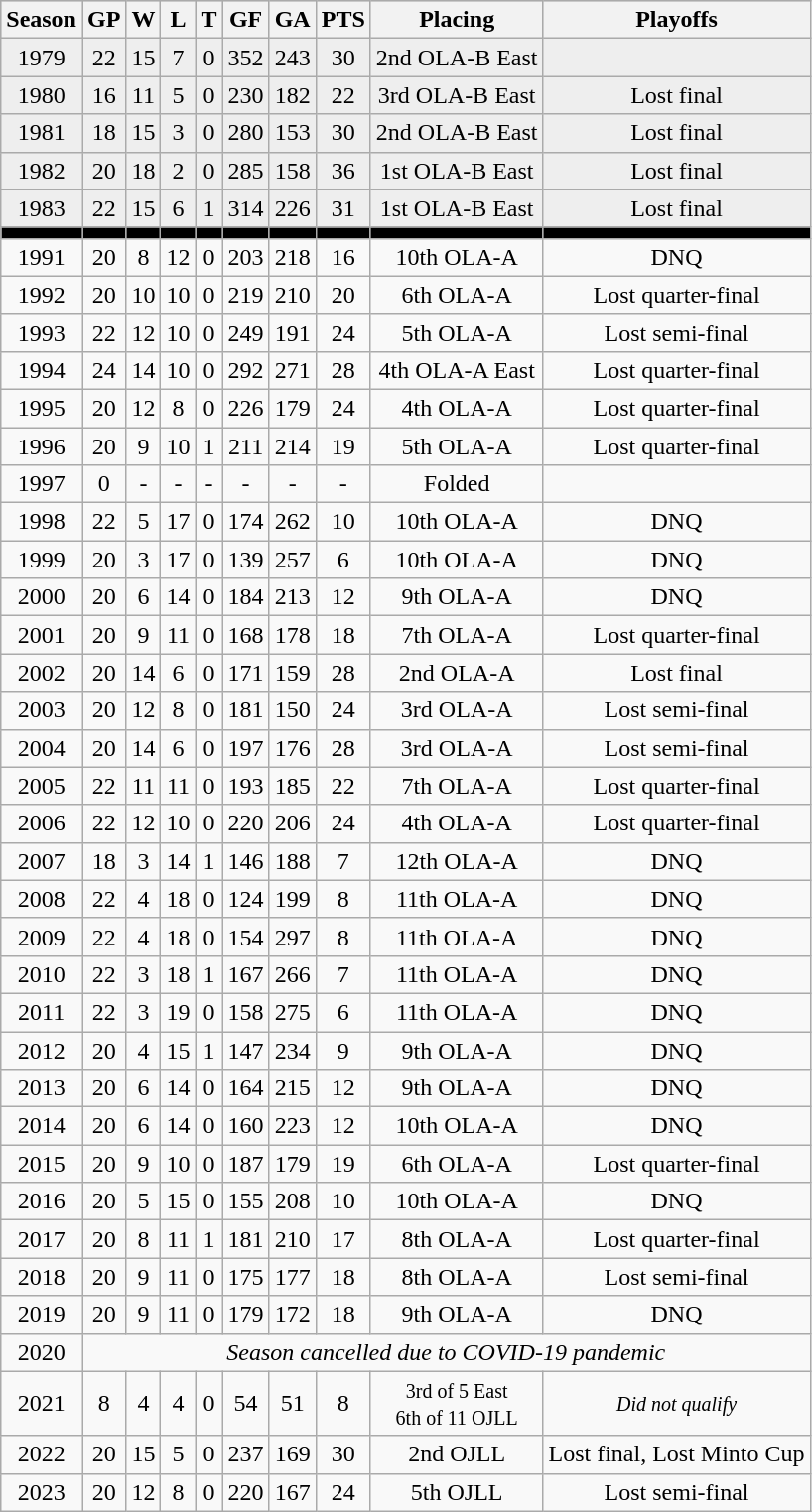<table class="wikitable" style="text-align:center">
<tr bgcolor="#cccccc">
<th>Season</th>
<th>GP</th>
<th>W</th>
<th>L</th>
<th>T</th>
<th>GF</th>
<th>GA</th>
<th>PTS</th>
<th>Placing</th>
<th>Playoffs</th>
</tr>
<tr bgcolor="#eeeeee">
<td>1979</td>
<td>22</td>
<td>15</td>
<td>7</td>
<td>0</td>
<td>352</td>
<td>243</td>
<td>30</td>
<td>2nd OLA-B East</td>
<td></td>
</tr>
<tr bgcolor="#eeeeee">
<td>1980</td>
<td>16</td>
<td>11</td>
<td>5</td>
<td>0</td>
<td>230</td>
<td>182</td>
<td>22</td>
<td>3rd OLA-B East</td>
<td>Lost final</td>
</tr>
<tr bgcolor="#eeeeee">
<td>1981</td>
<td>18</td>
<td>15</td>
<td>3</td>
<td>0</td>
<td>280</td>
<td>153</td>
<td>30</td>
<td>2nd OLA-B East</td>
<td>Lost final</td>
</tr>
<tr bgcolor="#eeeeee">
<td>1982</td>
<td>20</td>
<td>18</td>
<td>2</td>
<td>0</td>
<td>285</td>
<td>158</td>
<td>36</td>
<td>1st OLA-B East</td>
<td>Lost final</td>
</tr>
<tr bgcolor="#eeeeee">
<td>1983</td>
<td>22</td>
<td>15</td>
<td>6</td>
<td>1</td>
<td>314</td>
<td>226</td>
<td>31</td>
<td>1st OLA-B East</td>
<td>Lost final</td>
</tr>
<tr bgcolor="#000000">
<td></td>
<td></td>
<td></td>
<td></td>
<td></td>
<td></td>
<td></td>
<td></td>
<td></td>
<td></td>
</tr>
<tr>
<td>1991</td>
<td>20</td>
<td>8</td>
<td>12</td>
<td>0</td>
<td>203</td>
<td>218</td>
<td>16</td>
<td>10th OLA-A</td>
<td>DNQ</td>
</tr>
<tr>
<td>1992</td>
<td>20</td>
<td>10</td>
<td>10</td>
<td>0</td>
<td>219</td>
<td>210</td>
<td>20</td>
<td>6th OLA-A</td>
<td>Lost quarter-final</td>
</tr>
<tr>
<td>1993</td>
<td>22</td>
<td>12</td>
<td>10</td>
<td>0</td>
<td>249</td>
<td>191</td>
<td>24</td>
<td>5th OLA-A</td>
<td>Lost semi-final</td>
</tr>
<tr>
<td>1994</td>
<td>24</td>
<td>14</td>
<td>10</td>
<td>0</td>
<td>292</td>
<td>271</td>
<td>28</td>
<td>4th OLA-A East</td>
<td>Lost quarter-final</td>
</tr>
<tr>
<td>1995</td>
<td>20</td>
<td>12</td>
<td>8</td>
<td>0</td>
<td>226</td>
<td>179</td>
<td>24</td>
<td>4th OLA-A</td>
<td>Lost quarter-final</td>
</tr>
<tr>
<td>1996</td>
<td>20</td>
<td>9</td>
<td>10</td>
<td>1</td>
<td>211</td>
<td>214</td>
<td>19</td>
<td>5th OLA-A</td>
<td>Lost quarter-final</td>
</tr>
<tr>
<td>1997</td>
<td>0</td>
<td>-</td>
<td>-</td>
<td>-</td>
<td>-</td>
<td>-</td>
<td>-</td>
<td>Folded</td>
<td></td>
</tr>
<tr>
<td>1998</td>
<td>22</td>
<td>5</td>
<td>17</td>
<td>0</td>
<td>174</td>
<td>262</td>
<td>10</td>
<td>10th OLA-A</td>
<td>DNQ</td>
</tr>
<tr>
<td>1999</td>
<td>20</td>
<td>3</td>
<td>17</td>
<td>0</td>
<td>139</td>
<td>257</td>
<td>6</td>
<td>10th OLA-A</td>
<td>DNQ</td>
</tr>
<tr>
<td>2000</td>
<td>20</td>
<td>6</td>
<td>14</td>
<td>0</td>
<td>184</td>
<td>213</td>
<td>12</td>
<td>9th OLA-A</td>
<td>DNQ</td>
</tr>
<tr>
<td>2001</td>
<td>20</td>
<td>9</td>
<td>11</td>
<td>0</td>
<td>168</td>
<td>178</td>
<td>18</td>
<td>7th OLA-A</td>
<td>Lost quarter-final</td>
</tr>
<tr>
<td>2002</td>
<td>20</td>
<td>14</td>
<td>6</td>
<td>0</td>
<td>171</td>
<td>159</td>
<td>28</td>
<td>2nd OLA-A</td>
<td>Lost final</td>
</tr>
<tr>
<td>2003</td>
<td>20</td>
<td>12</td>
<td>8</td>
<td>0</td>
<td>181</td>
<td>150</td>
<td>24</td>
<td>3rd OLA-A</td>
<td>Lost semi-final</td>
</tr>
<tr>
<td>2004</td>
<td>20</td>
<td>14</td>
<td>6</td>
<td>0</td>
<td>197</td>
<td>176</td>
<td>28</td>
<td>3rd OLA-A</td>
<td>Lost semi-final</td>
</tr>
<tr>
<td>2005</td>
<td>22</td>
<td>11</td>
<td>11</td>
<td>0</td>
<td>193</td>
<td>185</td>
<td>22</td>
<td>7th OLA-A</td>
<td>Lost quarter-final</td>
</tr>
<tr>
<td>2006</td>
<td>22</td>
<td>12</td>
<td>10</td>
<td>0</td>
<td>220</td>
<td>206</td>
<td>24</td>
<td>4th OLA-A</td>
<td>Lost quarter-final</td>
</tr>
<tr>
<td>2007</td>
<td>18</td>
<td>3</td>
<td>14</td>
<td>1</td>
<td>146</td>
<td>188</td>
<td>7</td>
<td>12th OLA-A</td>
<td>DNQ</td>
</tr>
<tr>
<td>2008</td>
<td>22</td>
<td>4</td>
<td>18</td>
<td>0</td>
<td>124</td>
<td>199</td>
<td>8</td>
<td>11th OLA-A</td>
<td>DNQ</td>
</tr>
<tr>
<td>2009</td>
<td>22</td>
<td>4</td>
<td>18</td>
<td>0</td>
<td>154</td>
<td>297</td>
<td>8</td>
<td>11th OLA-A</td>
<td>DNQ</td>
</tr>
<tr>
<td>2010</td>
<td>22</td>
<td>3</td>
<td>18</td>
<td>1</td>
<td>167</td>
<td>266</td>
<td>7</td>
<td>11th OLA-A</td>
<td>DNQ</td>
</tr>
<tr>
<td>2011</td>
<td>22</td>
<td>3</td>
<td>19</td>
<td>0</td>
<td>158</td>
<td>275</td>
<td>6</td>
<td>11th OLA-A</td>
<td>DNQ</td>
</tr>
<tr>
<td>2012</td>
<td>20</td>
<td>4</td>
<td>15</td>
<td>1</td>
<td>147</td>
<td>234</td>
<td>9</td>
<td>9th OLA-A</td>
<td>DNQ</td>
</tr>
<tr>
<td>2013</td>
<td>20</td>
<td>6</td>
<td>14</td>
<td>0</td>
<td>164</td>
<td>215</td>
<td>12</td>
<td>9th OLA-A</td>
<td>DNQ</td>
</tr>
<tr>
<td>2014</td>
<td>20</td>
<td>6</td>
<td>14</td>
<td>0</td>
<td>160</td>
<td>223</td>
<td>12</td>
<td>10th OLA-A</td>
<td>DNQ</td>
</tr>
<tr>
<td>2015</td>
<td>20</td>
<td>9</td>
<td>10</td>
<td>0</td>
<td>187</td>
<td>179</td>
<td>19</td>
<td>6th OLA-A</td>
<td>Lost quarter-final</td>
</tr>
<tr>
<td>2016</td>
<td>20</td>
<td>5</td>
<td>15</td>
<td>0</td>
<td>155</td>
<td>208</td>
<td>10</td>
<td>10th OLA-A</td>
<td>DNQ</td>
</tr>
<tr>
<td>2017</td>
<td>20</td>
<td>8</td>
<td>11</td>
<td>1</td>
<td>181</td>
<td>210</td>
<td>17</td>
<td>8th OLA-A</td>
<td>Lost quarter-final</td>
</tr>
<tr>
<td>2018</td>
<td>20</td>
<td>9</td>
<td>11</td>
<td>0</td>
<td>175</td>
<td>177</td>
<td>18</td>
<td>8th OLA-A</td>
<td>Lost semi-final</td>
</tr>
<tr>
<td>2019</td>
<td>20</td>
<td>9</td>
<td>11</td>
<td>0</td>
<td>179</td>
<td>172</td>
<td>18</td>
<td>9th OLA-A</td>
<td>DNQ</td>
</tr>
<tr>
<td>2020</td>
<td colspan="9"><em>Season cancelled due to COVID-19 pandemic</em></td>
</tr>
<tr>
<td>2021</td>
<td>8</td>
<td>4</td>
<td>4</td>
<td>0</td>
<td>54</td>
<td>51</td>
<td>8</td>
<td><small>3rd of 5 East<br>6th of 11 OJLL</small></td>
<td><small><em>Did not qualify</small></td>
</tr>
<tr>
<td>2022</td>
<td>20</td>
<td>15</td>
<td>5</td>
<td>0</td>
<td>237</td>
<td>169</td>
<td>30</td>
<td>2nd OJLL</td>
<td>Lost final, Lost Minto Cup</td>
</tr>
<tr>
<td>2023</td>
<td>20</td>
<td>12</td>
<td>8</td>
<td>0</td>
<td>220</td>
<td>167</td>
<td>24</td>
<td>5th OJLL</td>
<td>Lost semi-final</td>
</tr>
</table>
